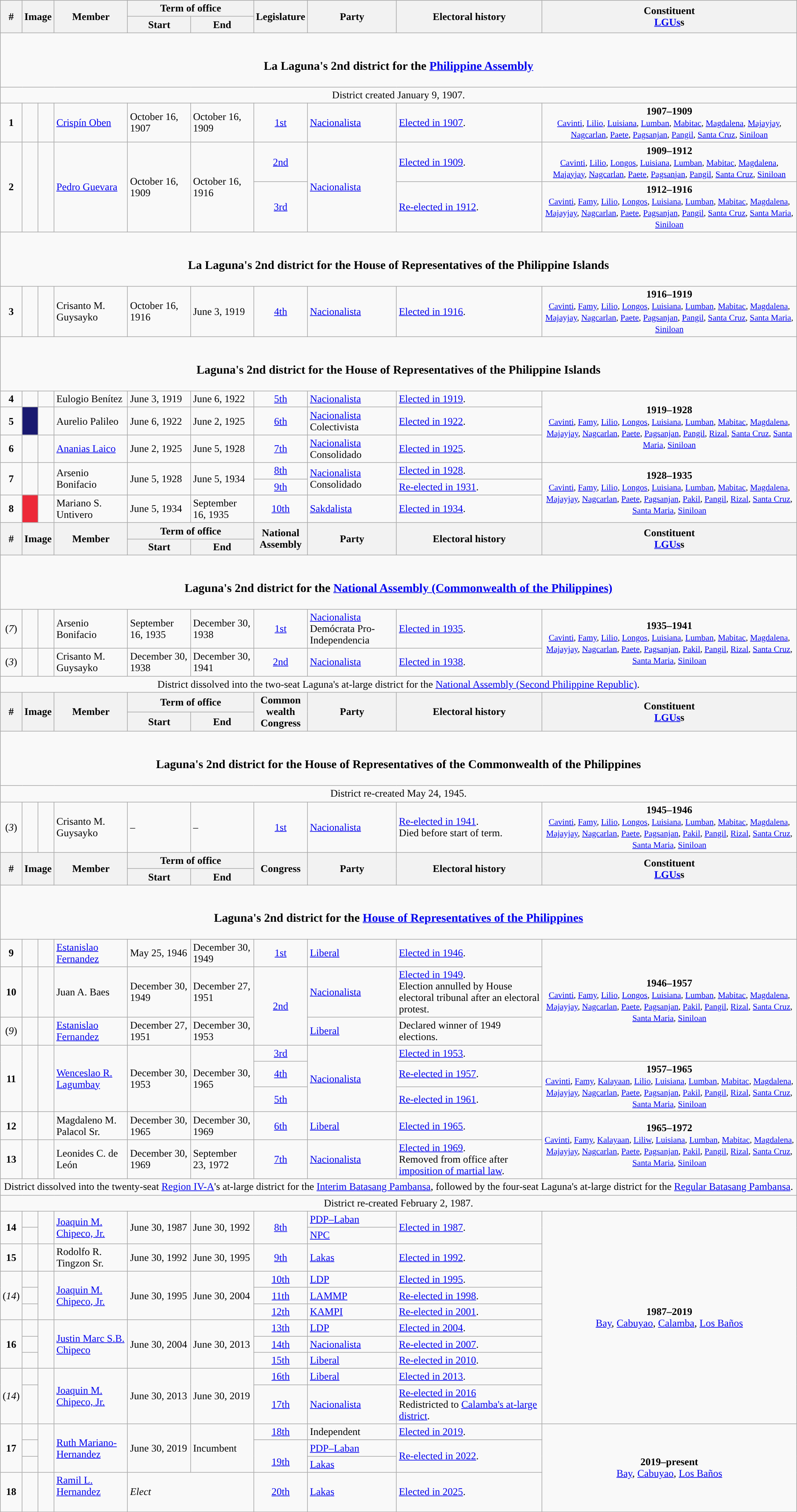<table class=wikitable>
<tr>
<th rowspan="2">#</th>
<th rowspan="2" colspan=2>Image</th>
<th rowspan="2">Member</th>
<th colspan=2>Term of office</th>
<th rowspan="2">Legislature</th>
<th rowspan="2">Party</th>
<th rowspan="2">Electoral history</th>
<th rowspan="2">Constituent<br><a href='#'>LGUs</a>s</th>
</tr>
<tr>
<th>Start</th>
<th>End</th>
</tr>
<tr>
<td colspan="10" style="text-align:center;"><br><h3>La Laguna's 2nd district for the <a href='#'>Philippine Assembly</a></h3></td>
</tr>
<tr>
<td colspan="10" style="text-align:center;">District created January 9, 1907.</td>
</tr>
<tr>
<td style="text-align:center;"><strong>1</strong></td>
<td style="color:inherit;background:"></td>
<td></td>
<td><a href='#'>Crispín Oben</a><br></td>
<td>October 16, 1907</td>
<td>October 16, 1909</td>
<td style="text-align:center;"><a href='#'>1st</a></td>
<td><a href='#'>Nacionalista</a></td>
<td><a href='#'>Elected in 1907</a>.</td>
<td style="text-align:center;"><strong>1907–1909</strong><br><small><a href='#'>Cavinti</a>, <a href='#'>Lilio</a>, <a href='#'>Luisiana</a>, <a href='#'>Lumban</a>, <a href='#'>Mabitac</a>, <a href='#'>Magdalena</a>, <a href='#'>Majayjay</a>, <a href='#'>Nagcarlan</a>, <a href='#'>Paete</a>, <a href='#'>Pagsanjan</a>, <a href='#'>Pangil</a>, <a href='#'>Santa Cruz</a>, <a href='#'>Siniloan</a></small></td>
</tr>
<tr>
<td rowspan="2" style="text-align:center;"><strong>2</strong></td>
<td rowspan="2" style="color:inherit;background:"></td>
<td rowspan="2"></td>
<td rowspan=2><a href='#'>Pedro Guevara</a><br></td>
<td rowspan="2">October 16, 1909</td>
<td rowspan="2">October 16, 1916</td>
<td style="text-align:center;"><a href='#'>2nd</a></td>
<td rowspan="2"><a href='#'>Nacionalista</a></td>
<td><a href='#'>Elected in 1909</a>.</td>
<td style="text-align:center;"><strong>1909–1912</strong><br><small><a href='#'>Cavinti</a>, <a href='#'>Lilio</a>, <a href='#'>Longos</a>, <a href='#'>Luisiana</a>, <a href='#'>Lumban</a>, <a href='#'>Mabitac</a>, <a href='#'>Magdalena</a>, <a href='#'>Majayjay</a>, <a href='#'>Nagcarlan</a>, <a href='#'>Paete</a>, <a href='#'>Pagsanjan</a>, <a href='#'>Pangil</a>, <a href='#'>Santa Cruz</a>, <a href='#'>Siniloan</a></small></td>
</tr>
<tr>
<td style="text-align:center;"><a href='#'>3rd</a></td>
<td><a href='#'>Re-elected in 1912</a>.</td>
<td style="text-align:center;"><strong>1912–1916</strong><br><small><a href='#'>Cavinti</a>, <a href='#'>Famy</a>, <a href='#'>Lilio</a>, <a href='#'>Longos</a>, <a href='#'>Luisiana</a>, <a href='#'>Lumban</a>, <a href='#'>Mabitac</a>, <a href='#'>Magdalena</a>, <a href='#'>Majayjay</a>, <a href='#'>Nagcarlan</a>, <a href='#'>Paete</a>, <a href='#'>Pagsanjan</a>, <a href='#'>Pangil</a>, <a href='#'>Santa Cruz</a>, <a href='#'>Santa Maria</a>, <a href='#'>Siniloan</a></small></td>
</tr>
<tr>
<td colspan="10" style="text-align:center;"><br><h3>La Laguna's 2nd district for the House of Representatives of the Philippine Islands</h3></td>
</tr>
<tr>
<td style="text-align:center;"><strong>3</strong></td>
<td style="color:inherit;background:"></td>
<td></td>
<td>Crisanto M. Guysayko<br></td>
<td>October 16, 1916</td>
<td>June 3, 1919</td>
<td style="text-align:center;"><a href='#'>4th</a></td>
<td><a href='#'>Nacionalista</a></td>
<td><a href='#'>Elected in 1916</a>.</td>
<td style="text-align:center;"><strong>1916–1919</strong><br><small><a href='#'>Cavinti</a>, <a href='#'>Famy</a>, <a href='#'>Lilio</a>, <a href='#'>Longos</a>, <a href='#'>Luisiana</a>, <a href='#'>Lumban</a>, <a href='#'>Mabitac</a>, <a href='#'>Magdalena</a>, <a href='#'>Majayjay</a>, <a href='#'>Nagcarlan</a>, <a href='#'>Paete</a>, <a href='#'>Pagsanjan</a>, <a href='#'>Pangil</a>, <a href='#'>Santa Cruz</a>, <a href='#'>Santa Maria</a>, <a href='#'>Siniloan</a></small></td>
</tr>
<tr>
<td colspan="10" style="text-align:center;"><br><h3>Laguna's 2nd district for the House of Representatives of the Philippine Islands</h3></td>
</tr>
<tr>
<td style="text-align:center;"><strong>4</strong></td>
<td style="color:inherit;background:"></td>
<td></td>
<td>Eulogio Benítez<br></td>
<td>June 3, 1919</td>
<td>June 6, 1922</td>
<td style="text-align:center;"><a href='#'>5th</a></td>
<td><a href='#'>Nacionalista</a></td>
<td><a href='#'>Elected in 1919</a>.</td>
<td rowspan="3" style="text-align:center;"><strong>1919–1928</strong><br><small><a href='#'>Cavinti</a>, <a href='#'>Famy</a>, <a href='#'>Lilio</a>, <a href='#'>Longos</a>, <a href='#'>Luisiana</a>, <a href='#'>Lumban</a>, <a href='#'>Mabitac</a>, <a href='#'>Magdalena</a>, <a href='#'>Majayjay</a>, <a href='#'>Nagcarlan</a>, <a href='#'>Paete</a>, <a href='#'>Pagsanjan</a>, <a href='#'>Pangil</a>, <a href='#'>Rizal</a>, <a href='#'>Santa Cruz</a>, <a href='#'>Santa Maria</a>, <a href='#'>Siniloan</a></small></td>
</tr>
<tr>
<td style="text-align:center;"><strong>5</strong></td>
<td style="background-color:#191970"></td>
<td></td>
<td>Aurelio Palileo<br></td>
<td>June 6, 1922</td>
<td>June 2, 1925</td>
<td style="text-align:center;"><a href='#'>6th</a></td>
<td><a href='#'>Nacionalista</a><br>Colectivista</td>
<td><a href='#'>Elected in 1922</a>.</td>
</tr>
<tr>
<td style="text-align:center;"><strong>6</strong></td>
<td style="color:inherit;background:"></td>
<td></td>
<td><a href='#'>Ananias Laico</a><br></td>
<td>June 2, 1925</td>
<td>June 5, 1928</td>
<td style="text-align:center;"><a href='#'>7th</a></td>
<td><a href='#'>Nacionalista</a><br>Consolidado</td>
<td><a href='#'>Elected in 1925</a>.</td>
</tr>
<tr>
<td rowspan="2" style="text-align:center;"><strong>7</strong></td>
<td rowspan="2" style="color:inherit;background:"></td>
<td rowspan="2"></td>
<td rowspan="2">Arsenio Bonifacio<br></td>
<td rowspan="2">June 5, 1928</td>
<td rowspan="2">June 5, 1934</td>
<td style="text-align:center;"><a href='#'>8th</a></td>
<td rowspan="2"><a href='#'>Nacionalista</a><br>Consolidado</td>
<td><a href='#'>Elected in 1928</a>.</td>
<td rowspan="3" style="text-align:center;"><strong>1928–1935</strong><br><small><a href='#'>Cavinti</a>, <a href='#'>Famy</a>, <a href='#'>Lilio</a>, <a href='#'>Longos</a>, <a href='#'>Luisiana</a>, <a href='#'>Lumban</a>, <a href='#'>Mabitac</a>, <a href='#'>Magdalena</a>, <a href='#'>Majayjay</a>, <a href='#'>Nagcarlan</a>, <a href='#'>Paete</a>, <a href='#'>Pagsanjan</a>, <a href='#'>Pakil</a>, <a href='#'>Pangil</a>, <a href='#'>Rizal</a>, <a href='#'>Santa Cruz</a>, <a href='#'>Santa Maria</a>, <a href='#'>Siniloan</a></small></td>
</tr>
<tr>
<td style="text-align:center;"><a href='#'>9th</a></td>
<td><a href='#'>Re-elected in 1931</a>.</td>
</tr>
<tr>
<td style="text-align:center;"><strong>8</strong></td>
<td style="background-color:#ED2939"></td>
<td></td>
<td>Mariano S. Untivero</td>
<td>June 5, 1934</td>
<td>September 16, 1935</td>
<td style="text-align:center;"><a href='#'>10th</a></td>
<td><a href='#'>Sakdalista</a></td>
<td><a href='#'>Elected in 1934</a>.</td>
</tr>
<tr>
<th rowspan="2">#</th>
<th rowspan="2" colspan=2>Image</th>
<th rowspan=2>Member</th>
<th colspan=2>Term of office</th>
<th rowspan="2">National<br>Assembly</th>
<th rowspan="2">Party</th>
<th rowspan="2">Electoral history</th>
<th rowspan="2">Constituent<br><a href='#'>LGUs</a>s</th>
</tr>
<tr>
<th>Start</th>
<th>End</th>
</tr>
<tr>
<td colspan="10" style="text-align:center;"><br><h3>Laguna's 2nd district for the <a href='#'>National Assembly (Commonwealth of the Philippines)</a></h3></td>
</tr>
<tr>
<td style="text-align:center;">(<em>7</em>)</td>
<td style="color:inherit;background:"></td>
<td></td>
<td>Arsenio Bonifacio<br></td>
<td>September 16, 1935</td>
<td>December 30, 1938</td>
<td style="text-align:center;"><a href='#'>1st</a></td>
<td><a href='#'>Nacionalista</a><br>Demócrata Pro-Independencia</td>
<td><a href='#'>Elected in 1935</a>.</td>
<td rowspan="2" style="text-align:center;"><strong>1935–1941</strong><br><small><a href='#'>Cavinti</a>, <a href='#'>Famy</a>, <a href='#'>Lilio</a>, <a href='#'>Longos</a>, <a href='#'>Luisiana</a>, <a href='#'>Lumban</a>, <a href='#'>Mabitac</a>, <a href='#'>Magdalena</a>, <a href='#'>Majayjay</a>, <a href='#'>Nagcarlan</a>, <a href='#'>Paete</a>, <a href='#'>Pagsanjan</a>, <a href='#'>Pakil</a>, <a href='#'>Pangil</a>, <a href='#'>Rizal</a>, <a href='#'>Santa Cruz</a>, <a href='#'>Santa Maria</a>, <a href='#'>Siniloan</a></small></td>
</tr>
<tr>
<td style="text-align:center;">(<em>3</em>)</td>
<td style="color:inherit;background:"></td>
<td></td>
<td>Crisanto M. Guysayko<br></td>
<td>December 30, 1938</td>
<td>December 30, 1941</td>
<td style="text-align:center;"><a href='#'>2nd</a></td>
<td><a href='#'>Nacionalista</a></td>
<td><a href='#'>Elected in 1938</a>.</td>
</tr>
<tr>
<td colspan="10" style="text-align:center;">District dissolved into the two-seat Laguna's at-large district for the <a href='#'>National Assembly (Second Philippine Republic)</a>.</td>
</tr>
<tr>
<th rowspan="2">#</th>
<th rowspan=2 colspan=2>Image</th>
<th rowspan="2">Member</th>
<th colspan=2>Term of office</th>
<th rowspan="2">Common<br>wealth<br>Congress</th>
<th rowspan="2">Party</th>
<th rowspan="2">Electoral history</th>
<th rowspan="2">Constituent<br><a href='#'>LGUs</a>s</th>
</tr>
<tr>
<th>Start</th>
<th>End</th>
</tr>
<tr>
<td colspan="10" style="text-align:center;"><br><h3>Laguna's 2nd district for the House of Representatives of the Commonwealth of the Philippines</h3></td>
</tr>
<tr>
<td colspan="10" style="text-align:center;">District re-created May 24, 1945.</td>
</tr>
<tr>
<td style="text-align:center;">(<em>3</em>)</td>
<td style="color:inherit;background:"></td>
<td></td>
<td>Crisanto M. Guysayko<br></td>
<td>–</td>
<td>–</td>
<td style="text-align:center;"><a href='#'>1st</a></td>
<td><a href='#'>Nacionalista</a></td>
<td><a href='#'>Re-elected in 1941</a>.<br>Died before start of term.</td>
<td style="text-align:center;"><strong>1945–1946</strong><br><small><a href='#'>Cavinti</a>, <a href='#'>Famy</a>, <a href='#'>Lilio</a>, <a href='#'>Longos</a>, <a href='#'>Luisiana</a>, <a href='#'>Lumban</a>, <a href='#'>Mabitac</a>, <a href='#'>Magdalena</a>, <a href='#'>Majayjay</a>, <a href='#'>Nagcarlan</a>, <a href='#'>Paete</a>, <a href='#'>Pagsanjan</a>, <a href='#'>Pakil</a>, <a href='#'>Pangil</a>, <a href='#'>Rizal</a>, <a href='#'>Santa Cruz</a>, <a href='#'>Santa Maria</a>, <a href='#'>Siniloan</a></small></td>
</tr>
<tr>
<th rowspan="2">#</th>
<th rowspan="2" colspan=2>Image</th>
<th rowspan=2>Member</th>
<th colspan=2>Term of office</th>
<th rowspan="2">Congress</th>
<th rowspan="2">Party</th>
<th rowspan="2">Electoral history</th>
<th rowspan="2">Constituent<br><a href='#'>LGUs</a>s</th>
</tr>
<tr>
<th>Start</th>
<th>End</th>
</tr>
<tr>
<td colspan="10" style="text-align:center;"><br><h3>Laguna's 2nd district for the <a href='#'>House of Representatives of the Philippines</a></h3></td>
</tr>
<tr>
<td style="text-align:center;"><strong>9</strong></td>
<td style="color:inherit;background:"></td>
<td></td>
<td><a href='#'>Estanislao Fernandez</a><br></td>
<td>May 25, 1946</td>
<td>December 30, 1949</td>
<td style="text-align:center;"><a href='#'>1st</a></td>
<td><a href='#'>Liberal</a></td>
<td><a href='#'>Elected in 1946</a>.</td>
<td rowspan="4" style="text-align:center;"><strong>1946–1957</strong><br><small><a href='#'>Cavinti</a>, <a href='#'>Famy</a>, <a href='#'>Lilio</a>, <a href='#'>Longos</a>, <a href='#'>Luisiana</a>, <a href='#'>Lumban</a>, <a href='#'>Mabitac</a>, <a href='#'>Magdalena</a>, <a href='#'>Majayjay</a>, <a href='#'>Nagcarlan</a>, <a href='#'>Paete</a>, <a href='#'>Pagsanjan</a>, <a href='#'>Pakil</a>, <a href='#'>Pangil</a>, <a href='#'>Rizal</a>, <a href='#'>Santa Cruz</a>, <a href='#'>Santa Maria</a>, <a href='#'>Siniloan</a></small></td>
</tr>
<tr>
<td style="text-align:center;"><strong>10</strong></td>
<td style="color:inherit;background:"></td>
<td></td>
<td>Juan A. Baes<br></td>
<td>December 30, 1949</td>
<td>December 27, 1951</td>
<td rowspan="2" style="text-align:center;"><a href='#'>2nd</a></td>
<td><a href='#'>Nacionalista</a></td>
<td><a href='#'>Elected in 1949</a>.<br>Election annulled by House electoral tribunal after an electoral protest.</td>
</tr>
<tr>
<td style="text-align:center;">(<em>9</em>)</td>
<td style="color:inherit;background:"></td>
<td></td>
<td><a href='#'>Estanislao Fernandez</a><br></td>
<td>December 27, 1951</td>
<td>December 30, 1953</td>
<td><a href='#'>Liberal</a></td>
<td>Declared winner of 1949 elections.</td>
</tr>
<tr>
<td rowspan="3" style="text-align:center;"><strong>11</strong></td>
<td rowspan="3" style="color:inherit;background:"></td>
<td rowspan="3"></td>
<td rowspan=3><a href='#'>Wenceslao R. Lagumbay</a><br></td>
<td rowspan="3">December 30, 1953</td>
<td rowspan="3">December 30, 1965</td>
<td style="text-align:center;"><a href='#'>3rd</a></td>
<td rowspan="3"><a href='#'>Nacionalista</a></td>
<td><a href='#'>Elected in 1953</a>.</td>
</tr>
<tr>
<td style="text-align:center;"><a href='#'>4th</a></td>
<td><a href='#'>Re-elected in 1957</a>.</td>
<td rowspan="2" style="text-align:center;"><strong>1957–1965</strong><br><small><a href='#'>Cavinti</a>, <a href='#'>Famy</a>, <a href='#'>Kalayaan</a>, <a href='#'>Lilio</a>, <a href='#'>Luisiana</a>, <a href='#'>Lumban</a>, <a href='#'>Mabitac</a>, <a href='#'>Magdalena</a>, <a href='#'>Majayjay</a>, <a href='#'>Nagcarlan</a>, <a href='#'>Paete</a>, <a href='#'>Pagsanjan</a>, <a href='#'>Pakil</a>, <a href='#'>Pangil</a>, <a href='#'>Rizal</a>, <a href='#'>Santa Cruz</a>, <a href='#'>Santa Maria</a>, <a href='#'>Siniloan</a></small></td>
</tr>
<tr>
<td style="text-align:center;"><a href='#'>5th</a></td>
<td><a href='#'>Re-elected in 1961</a>.</td>
</tr>
<tr>
<td style="text-align:center;"><strong>12</strong></td>
<td style="color:inherit;background:"></td>
<td></td>
<td>Magdaleno M. Palacol Sr.</td>
<td>December 30, 1965</td>
<td>December 30, 1969</td>
<td style="text-align:center;"><a href='#'>6th</a></td>
<td><a href='#'>Liberal</a></td>
<td><a href='#'>Elected in 1965</a>.</td>
<td rowspan="2" style="text-align:center;"><strong>1965–1972</strong><br><small><a href='#'>Cavinti</a>, <a href='#'>Famy</a>, <a href='#'>Kalayaan</a>, <a href='#'>Liliw</a>, <a href='#'>Luisiana</a>, <a href='#'>Lumban</a>, <a href='#'>Mabitac</a>, <a href='#'>Magdalena</a>, <a href='#'>Majayjay</a>, <a href='#'>Nagcarlan</a>, <a href='#'>Paete</a>, <a href='#'>Pagsanjan</a>, <a href='#'>Pakil</a>, <a href='#'>Pangil</a>, <a href='#'>Rizal</a>, <a href='#'>Santa Cruz</a>, <a href='#'>Santa Maria</a>, <a href='#'>Siniloan</a></small></td>
</tr>
<tr>
<td style="text-align:center;"><strong>13</strong></td>
<td style="color:inherit;background:"></td>
<td></td>
<td>Leonides C. de León</td>
<td>December 30, 1969</td>
<td>September 23, 1972</td>
<td style="text-align:center;"><a href='#'>7th</a></td>
<td><a href='#'>Nacionalista</a></td>
<td><a href='#'>Elected in 1969</a>.<br>Removed from office after <a href='#'>imposition of martial law</a>.</td>
</tr>
<tr>
<td colspan="10" style="text-align:center;">District dissolved into the twenty-seat <a href='#'>Region IV-A</a>'s at-large district for the <a href='#'>Interim Batasang Pambansa</a>, followed by the four-seat Laguna's at-large district for the <a href='#'>Regular Batasang Pambansa</a>.</td>
</tr>
<tr>
<td colspan="10" style="text-align:center;">District re-created February 2, 1987.</td>
</tr>
<tr>
<td style="text-align:center;" rowspan="2"><strong>14</strong></td>
<td style="color:inherit;background:"></td>
<td rowspan="2"></td>
<td rowspan="2"><a href='#'>Joaquin M. Chipeco, Jr.</a><br></td>
<td rowspan="2">June 30, 1987</td>
<td rowspan="2">June 30, 1992</td>
<td style="text-align:center;" rowspan="2"><a href='#'>8th</a></td>
<td><a href='#'>PDP–Laban</a></td>
<td rowspan="2"><a href='#'>Elected in 1987</a>.</td>
<td rowspan="11" style="text-align:center;"><strong>1987–2019</strong><br><a href='#'>Bay</a>, <a href='#'>Cabuyao</a>, <a href='#'>Calamba</a>, <a href='#'>Los Baños</a></td>
</tr>
<tr>
<td style="color:inherit;background:"></td>
<td><a href='#'>NPC</a></td>
</tr>
<tr>
<td style="text-align:center;"><strong>15</strong></td>
<td style="color:inherit;background:"></td>
<td></td>
<td>Rodolfo R. Tingzon Sr.<br></td>
<td>June 30, 1992</td>
<td>June 30, 1995</td>
<td style="text-align:center;"><a href='#'>9th</a></td>
<td><a href='#'>Lakas</a></td>
<td><a href='#'>Elected in 1992</a>.</td>
</tr>
<tr>
<td rowspan="3" style="text-align:center;">(<em>14</em>)</td>
<td style="color:inherit;background:"></td>
<td rowspan="3"></td>
<td rowspan=3><a href='#'>Joaquin M. Chipeco, Jr.</a><br></td>
<td rowspan="3">June 30, 1995</td>
<td rowspan="3">June 30, 2004</td>
<td style="text-align:center;"><a href='#'>10th</a></td>
<td><a href='#'>LDP</a></td>
<td><a href='#'>Elected in 1995</a>.</td>
</tr>
<tr>
<td style="color:inherit;background:"></td>
<td style="text-align:center;"><a href='#'>11th</a></td>
<td><a href='#'>LAMMP</a></td>
<td><a href='#'>Re-elected in 1998</a>.</td>
</tr>
<tr>
<td style="color:inherit;background:"></td>
<td style="text-align:center;"><a href='#'>12th</a></td>
<td><a href='#'>KAMPI</a></td>
<td><a href='#'>Re-elected in 2001</a>.</td>
</tr>
<tr>
<td rowspan="3" style="text-align:center;"><strong>16</strong></td>
<td style="color:inherit;background:"></td>
<td rowspan=3></td>
<td rowspan="3"><a href='#'>Justin Marc S.B. Chipeco</a><br></td>
<td rowspan="3">June 30, 2004</td>
<td rowspan="3">June 30, 2013</td>
<td style="text-align:center;"><a href='#'>13th</a></td>
<td><a href='#'>LDP</a></td>
<td><a href='#'>Elected in 2004</a>.</td>
</tr>
<tr>
<td style="color:inherit;background:"></td>
<td style="text-align:center;"><a href='#'>14th</a></td>
<td><a href='#'>Nacionalista</a></td>
<td><a href='#'>Re-elected in 2007</a>.</td>
</tr>
<tr>
<td style="color:inherit;background:"></td>
<td style="text-align:center;"><a href='#'>15th</a></td>
<td><a href='#'>Liberal</a></td>
<td><a href='#'>Re-elected in 2010</a>.</td>
</tr>
<tr>
<td rowspan="2" style="text-align:center;">(<em>14</em>)</td>
<td style="color:inherit;background:"></td>
<td rowspan="2"></td>
<td rowspan=2><a href='#'>Joaquin M. Chipeco, Jr.</a><br></td>
<td rowspan="2">June 30, 2013</td>
<td rowspan="2">June 30, 2019</td>
<td style="text-align:center;"><a href='#'>16th</a></td>
<td><a href='#'>Liberal</a></td>
<td><a href='#'>Elected in 2013</a>.</td>
</tr>
<tr>
<td style="color:inherit;background:"></td>
<td style="text-align:center;"><a href='#'>17th</a></td>
<td><a href='#'>Nacionalista</a></td>
<td><a href='#'>Re-elected in 2016</a><br>Redistricted to <a href='#'>Calamba's at-large district</a>.</td>
</tr>
<tr>
<td rowspan="3" style="text-align:center;"><strong>17</strong></td>
<td style="color:inherit;background:"></td>
<td rowspan="3"></td>
<td rowspan=3><a href='#'>Ruth Mariano-Hernandez</a><br></td>
<td rowspan="3">June 30, 2019</td>
<td rowspan="3">Incumbent</td>
<td style="text-align:center;"><a href='#'>18th</a></td>
<td>Independent</td>
<td><a href='#'>Elected in 2019</a>.</td>
<td rowspan="4" style="text-align:center;"><strong>2019–present</strong><br><a href='#'>Bay</a>, <a href='#'>Cabuyao</a>, <a href='#'>Los Baños</a></td>
</tr>
<tr>
<td style="color:inherit;background:"></td>
<td rowspan="2" style="text-align:center;"><br><a href='#'>19th</a></td>
<td><a href='#'>PDP–Laban</a></td>
<td rowspan="2"><a href='#'>Re-elected in 2022</a>.</td>
</tr>
<tr>
<td style="color:inherit;background:"></td>
<td><a href='#'>Lakas</a></td>
</tr>
<tr>
<td style="text-align:center;"><strong>18</strong></td>
<td style="color:inherit;background:"></td>
<td></td>
<td><a href='#'>Ramil L. Hernandez</a><br><br></td>
<td colspan="2"><em>Elect</em></td>
<td style="text-align:center;"><a href='#'>20th</a></td>
<td><a href='#'>Lakas</a></td>
<td><a href='#'>Elected in 2025</a>.</td>
</tr>
</table>
